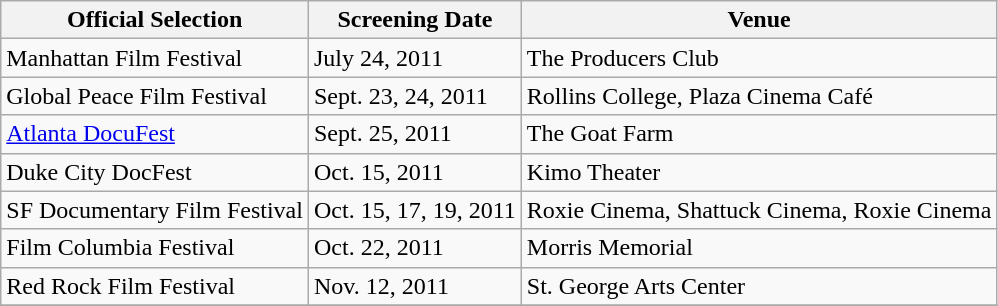<table class="wikitable">
<tr>
<th>Official Selection</th>
<th>Screening Date</th>
<th>Venue</th>
</tr>
<tr>
<td>Manhattan Film Festival</td>
<td>July 24, 2011</td>
<td>The Producers Club</td>
</tr>
<tr>
<td>Global Peace Film Festival</td>
<td>Sept. 23, 24, 2011</td>
<td>Rollins College, Plaza Cinema Café</td>
</tr>
<tr>
<td><a href='#'>Atlanta DocuFest</a></td>
<td>Sept. 25, 2011</td>
<td>The Goat Farm</td>
</tr>
<tr>
<td>Duke City DocFest</td>
<td>Oct. 15, 2011</td>
<td>Kimo Theater</td>
</tr>
<tr>
<td>SF Documentary Film Festival</td>
<td>Oct. 15, 17, 19, 2011</td>
<td>Roxie Cinema, Shattuck Cinema, Roxie Cinema</td>
</tr>
<tr>
<td>Film Columbia Festival</td>
<td>Oct. 22, 2011</td>
<td>Morris Memorial</td>
</tr>
<tr>
<td>Red Rock Film Festival</td>
<td>Nov. 12, 2011</td>
<td>St. George Arts Center</td>
</tr>
<tr>
</tr>
</table>
